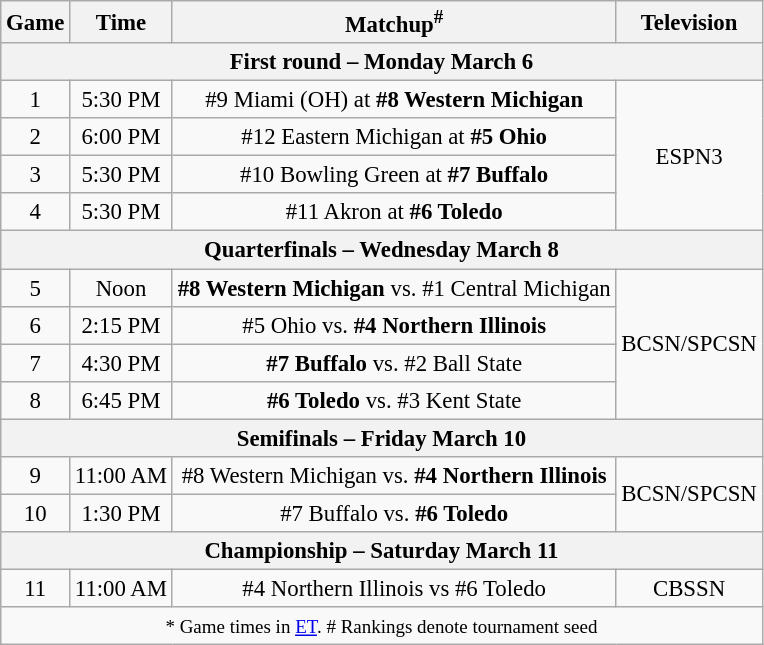<table class="wikitable" style="font-size: 95%;text-align:center">
<tr>
<th>Game</th>
<th>Time</th>
<th>Matchup<sup>#</sup></th>
<th>Television</th>
</tr>
<tr>
<th colspan=4>First round – Monday March 6</th>
</tr>
<tr>
<td>1</td>
<td>5:30 PM</td>
<td>#9 Miami (OH) at <strong>#8 Western Michigan</strong></td>
<td rowspan=4>ESPN3</td>
</tr>
<tr>
<td>2</td>
<td>6:00 PM</td>
<td>#12 Eastern Michigan at <strong>#5 Ohio</strong></td>
</tr>
<tr>
<td>3</td>
<td>5:30 PM</td>
<td>#10 Bowling Green at <strong>#7 Buffalo</strong></td>
</tr>
<tr>
<td>4</td>
<td>5:30 PM</td>
<td>#11 Akron at <strong>#6 Toledo</strong></td>
</tr>
<tr>
<th colspan=4>Quarterfinals – Wednesday March 8</th>
</tr>
<tr>
<td>5</td>
<td>Noon</td>
<td><strong>#8 Western Michigan</strong> vs. #1 Central Michigan</td>
<td rowspan=4>BCSN/SPCSN</td>
</tr>
<tr>
<td>6</td>
<td>2:15 PM</td>
<td>#5 Ohio vs. <strong>#4 Northern Illinois</strong></td>
</tr>
<tr>
<td>7</td>
<td>4:30 PM</td>
<td><strong>#7 Buffalo</strong> vs. #2 Ball State</td>
</tr>
<tr>
<td>8</td>
<td>6:45 PM</td>
<td><strong>#6 Toledo</strong> vs. #3 Kent State</td>
</tr>
<tr>
<th colspan=4>Semifinals – Friday March 10</th>
</tr>
<tr>
<td>9</td>
<td>11:00 AM</td>
<td>#8 Western Michigan vs. <strong>#4 Northern Illinois</strong></td>
<td rowspan=2>BCSN/SPCSN</td>
</tr>
<tr>
<td>10</td>
<td>1:30 PM</td>
<td>#7 Buffalo vs. <strong>#6 Toledo</strong></td>
</tr>
<tr>
<th colspan=4>Championship – Saturday March 11</th>
</tr>
<tr>
<td>11</td>
<td>11:00 AM</td>
<td>#4 Northern Illinois vs #6 Toledo</td>
<td>CBSSN</td>
</tr>
<tr>
<td colspan=4><small>* Game times in <a href='#'>ET</a>. # Rankings denote tournament seed</small></td>
</tr>
</table>
